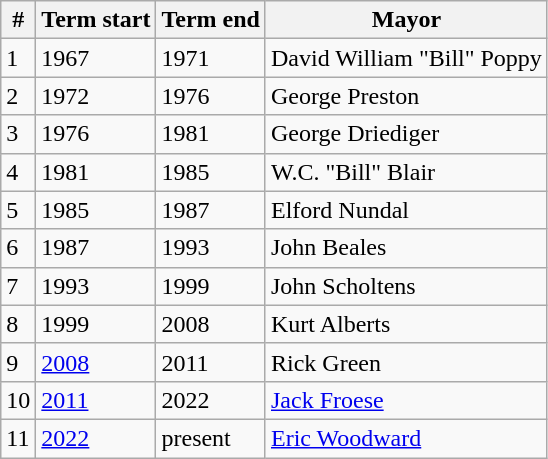<table class="wikitable sortable">
<tr>
<th>#</th>
<th>Term start</th>
<th>Term end</th>
<th>Mayor</th>
</tr>
<tr>
<td>1</td>
<td>1967</td>
<td>1971</td>
<td>David William "Bill" Poppy</td>
</tr>
<tr>
<td>2</td>
<td>1972</td>
<td>1976</td>
<td>George Preston</td>
</tr>
<tr>
<td>3</td>
<td>1976</td>
<td>1981</td>
<td>George Driediger</td>
</tr>
<tr>
<td>4</td>
<td>1981</td>
<td>1985</td>
<td>W.C. "Bill" Blair</td>
</tr>
<tr>
<td>5</td>
<td>1985</td>
<td>1987</td>
<td>Elford Nundal</td>
</tr>
<tr>
<td>6</td>
<td>1987</td>
<td>1993</td>
<td>John Beales</td>
</tr>
<tr>
<td>7</td>
<td>1993</td>
<td>1999</td>
<td>John Scholtens</td>
</tr>
<tr>
<td>8</td>
<td>1999</td>
<td>2008</td>
<td>Kurt Alberts</td>
</tr>
<tr>
<td>9</td>
<td><a href='#'>2008</a></td>
<td>2011</td>
<td>Rick Green</td>
</tr>
<tr>
<td>10</td>
<td><a href='#'>2011</a></td>
<td>2022</td>
<td><a href='#'>Jack Froese</a></td>
</tr>
<tr>
<td>11</td>
<td><a href='#'>2022</a></td>
<td>present</td>
<td><a href='#'>Eric Woodward</a></td>
</tr>
</table>
